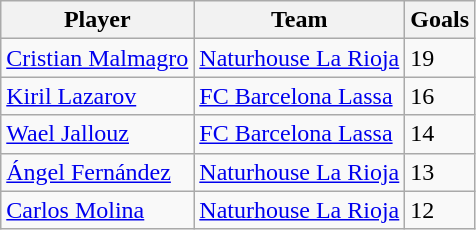<table class="wikitable">
<tr>
<th>Player</th>
<th>Team</th>
<th>Goals</th>
</tr>
<tr>
<td> <a href='#'>Cristian Malmagro</a></td>
<td><a href='#'>Naturhouse La Rioja</a></td>
<td>19</td>
</tr>
<tr>
<td> <a href='#'>Kiril Lazarov</a></td>
<td><a href='#'>FC Barcelona Lassa</a></td>
<td>16</td>
</tr>
<tr>
<td> <a href='#'>Wael Jallouz</a></td>
<td><a href='#'>FC Barcelona Lassa</a></td>
<td>14</td>
</tr>
<tr>
<td> <a href='#'>Ángel Fernández</a></td>
<td><a href='#'>Naturhouse La Rioja</a></td>
<td>13</td>
</tr>
<tr>
<td> <a href='#'>Carlos Molina</a></td>
<td><a href='#'>Naturhouse La Rioja</a></td>
<td>12</td>
</tr>
</table>
